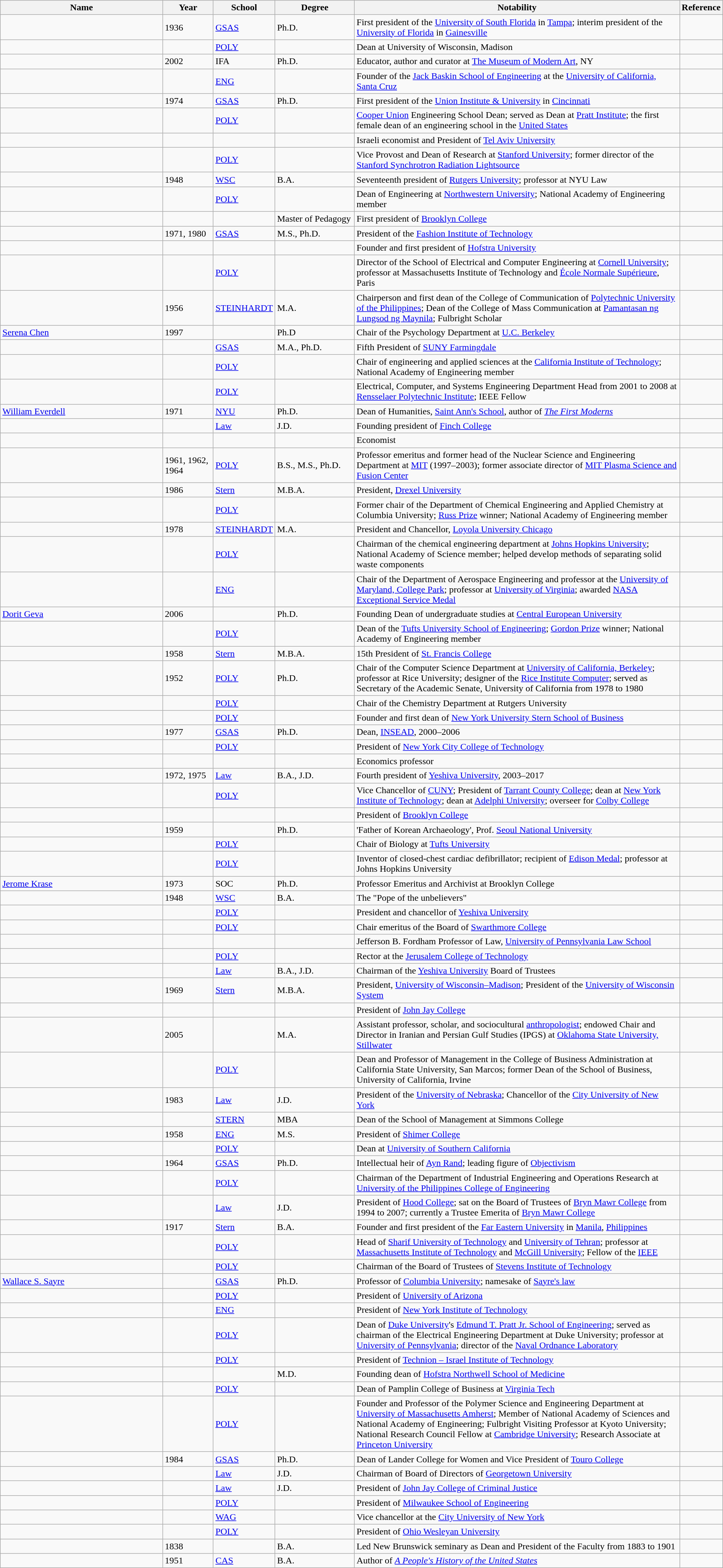<table class="wikitable sortable" style="width:100%">
<tr>
<th style="width:*;">Name</th>
<th style="width:7%;">Year</th>
<th style="width:7%;">School</th>
<th style="width:11%;">Degree</th>
<th style="width:45%;">Notability</th>
<th style="width:5%;" class="unsortable">Reference</th>
</tr>
<tr>
<td></td>
<td>1936</td>
<td><a href='#'>GSAS</a></td>
<td>Ph.D.</td>
<td>First president of the <a href='#'>University of South Florida</a> in <a href='#'>Tampa</a>; interim president of the <a href='#'>University of Florida</a> in <a href='#'>Gainesville</a></td>
<td style="text-align:center;"></td>
</tr>
<tr>
<td></td>
<td></td>
<td><a href='#'>POLY</a></td>
<td></td>
<td>Dean at University of Wisconsin, Madison</td>
<td style="text-align:center;"></td>
</tr>
<tr>
<td></td>
<td>2002</td>
<td>IFA</td>
<td>Ph.D.</td>
<td>Educator, author and curator at <a href='#'>The Museum of Modern Art</a>, NY</td>
<td style="text-align:center;"></td>
</tr>
<tr>
<td></td>
<td></td>
<td><a href='#'>ENG</a></td>
<td></td>
<td>Founder of the <a href='#'>Jack Baskin School of Engineering</a> at the <a href='#'>University of California, Santa Cruz</a></td>
<td style="text-align:center;"></td>
</tr>
<tr>
<td></td>
<td>1974</td>
<td><a href='#'>GSAS</a></td>
<td>Ph.D.</td>
<td>First president of the <a href='#'>Union Institute & University</a> in <a href='#'>Cincinnati</a></td>
<td style="text-align:center;"></td>
</tr>
<tr>
<td></td>
<td></td>
<td><a href='#'>POLY</a></td>
<td></td>
<td><a href='#'>Cooper Union</a> Engineering School Dean; served as Dean at <a href='#'>Pratt Institute</a>; the first female dean of an engineering school in the <a href='#'>United States</a></td>
<td style="text-align:center;"></td>
</tr>
<tr>
<td></td>
<td></td>
<td></td>
<td></td>
<td>Israeli economist and President of <a href='#'>Tel Aviv University</a></td>
<td></td>
</tr>
<tr>
<td></td>
<td></td>
<td><a href='#'>POLY</a></td>
<td></td>
<td>Vice Provost and Dean of Research at <a href='#'>Stanford University</a>; former director of the <a href='#'>Stanford Synchrotron Radiation Lightsource</a></td>
<td style="text-align:center;"></td>
</tr>
<tr>
<td></td>
<td>1948</td>
<td><a href='#'>WSC</a></td>
<td>B.A.</td>
<td>Seventeenth president of <a href='#'>Rutgers University</a>; professor at NYU Law</td>
<td style="text-align:center;"></td>
</tr>
<tr>
<td></td>
<td></td>
<td><a href='#'>POLY</a></td>
<td></td>
<td>Dean of Engineering at <a href='#'>Northwestern University</a>; National Academy of Engineering member</td>
<td style="text-align:center;"></td>
</tr>
<tr>
<td></td>
<td></td>
<td></td>
<td>Master of Pedagogy</td>
<td>First president of <a href='#'>Brooklyn College</a></td>
<td style="text-align:center;"></td>
</tr>
<tr>
<td></td>
<td>1971, 1980</td>
<td><a href='#'>GSAS</a></td>
<td>M.S., Ph.D.</td>
<td>President of the <a href='#'>Fashion Institute of Technology</a></td>
<td style="text-align:center;"></td>
</tr>
<tr>
<td></td>
<td></td>
<td></td>
<td></td>
<td>Founder and first president of <a href='#'>Hofstra University</a></td>
<td style="text-align:center;"></td>
</tr>
<tr>
<td></td>
<td></td>
<td><a href='#'>POLY</a></td>
<td></td>
<td>Director of the School of Electrical and Computer Engineering at <a href='#'>Cornell University</a>; professor at Massachusetts Institute of Technology and <a href='#'>École Normale Supérieure</a>, Paris</td>
<td style="text-align:center;"></td>
</tr>
<tr>
<td></td>
<td>1956</td>
<td><a href='#'>STEINHARDT</a></td>
<td>M.A.</td>
<td>Chairperson and first dean of the College of Communication of <a href='#'>Polytechnic University of the Philippines</a>; Dean of the College of Mass Communication at <a href='#'>Pamantasan ng Lungsod ng Maynila</a>; Fulbright Scholar</td>
<td style="text-align:center;"></td>
</tr>
<tr>
<td><a href='#'>Serena Chen</a></td>
<td>1997</td>
<td></td>
<td>Ph.D</td>
<td>Chair of the Psychology Department at <a href='#'>U.C. Berkeley</a></td>
<td></td>
</tr>
<tr>
<td></td>
<td></td>
<td><a href='#'>GSAS</a></td>
<td>M.A., Ph.D.</td>
<td>Fifth President of <a href='#'>SUNY Farmingdale</a></td>
<td style="text-align:center;"></td>
</tr>
<tr>
<td></td>
<td></td>
<td><a href='#'>POLY</a></td>
<td></td>
<td>Chair of engineering and applied sciences at the <a href='#'>California Institute of Technology</a>; National Academy of Engineering member</td>
<td style="text-align:center;"></td>
</tr>
<tr>
<td></td>
<td></td>
<td><a href='#'>POLY</a></td>
<td></td>
<td>Electrical, Computer, and Systems Engineering Department Head from 2001 to 2008 at <a href='#'>Rensselaer Polytechnic Institute</a>; IEEE Fellow</td>
<td style="text-align:center;"></td>
</tr>
<tr>
<td><a href='#'>William Everdell</a></td>
<td>1971</td>
<td><a href='#'>NYU</a></td>
<td>Ph.D.</td>
<td>Dean of Humanities, <a href='#'>Saint Ann's School</a>, author of <a href='#'><em>The First Moderns</em></a></td>
<td></td>
</tr>
<tr>
<td></td>
<td></td>
<td><a href='#'>Law</a></td>
<td>J.D.</td>
<td>Founding president of <a href='#'>Finch College</a></td>
<td style="text-align:center;"></td>
</tr>
<tr>
<td></td>
<td></td>
<td></td>
<td></td>
<td>Economist</td>
<td style="text-align:center;"></td>
</tr>
<tr>
<td></td>
<td>1961, 1962, 1964</td>
<td><a href='#'>POLY</a></td>
<td>B.S., M.S., Ph.D.</td>
<td>Professor emeritus and former head of the Nuclear Science and Engineering Department at <a href='#'>MIT</a> (1997–2003); former associate director of <a href='#'>MIT Plasma Science and Fusion Center</a></td>
<td style="text-align:center;"></td>
</tr>
<tr>
<td></td>
<td>1986</td>
<td><a href='#'>Stern</a></td>
<td>M.B.A.</td>
<td>President, <a href='#'>Drexel University</a></td>
<td style="text-align:center;"></td>
</tr>
<tr>
<td></td>
<td></td>
<td><a href='#'>POLY</a></td>
<td></td>
<td>Former chair of the Department of Chemical Engineering and Applied Chemistry at Columbia University; <a href='#'>Russ Prize</a> winner; National Academy of Engineering member</td>
<td style="text-align:center;"></td>
</tr>
<tr>
<td></td>
<td>1978</td>
<td><a href='#'>STEINHARDT</a></td>
<td>M.A.</td>
<td>President and Chancellor, <a href='#'>Loyola University Chicago</a></td>
<td style="text-align:center;"></td>
</tr>
<tr>
<td></td>
<td></td>
<td><a href='#'>POLY</a></td>
<td></td>
<td>Chairman of the chemical engineering department at <a href='#'>Johns Hopkins University</a>; National Academy of Science member; helped develop methods of separating solid waste components</td>
<td style="text-align:center;"></td>
</tr>
<tr>
<td></td>
<td></td>
<td><a href='#'>ENG</a></td>
<td></td>
<td>Chair of the Department of Aerospace Engineering and professor at the <a href='#'>University of Maryland, College Park</a>; professor at <a href='#'>University of Virginia</a>; awarded <a href='#'>NASA Exceptional Service Medal</a></td>
<td style="text-align:center;"></td>
</tr>
<tr>
<td><a href='#'>Dorit Geva</a></td>
<td>2006</td>
<td></td>
<td>Ph.D.</td>
<td>Founding Dean of undergraduate studies at <a href='#'>Central European University</a></td>
<td></td>
</tr>
<tr>
<td></td>
<td></td>
<td><a href='#'>POLY</a></td>
<td></td>
<td>Dean of the <a href='#'>Tufts University School of Engineering</a>; <a href='#'>Gordon Prize</a> winner; National Academy of Engineering member</td>
<td style="text-align:center;"></td>
</tr>
<tr>
<td></td>
<td>1958</td>
<td><a href='#'>Stern</a></td>
<td>M.B.A.</td>
<td>15th President of <a href='#'>St. Francis College</a></td>
<td style="text-align:center;"></td>
</tr>
<tr>
<td></td>
<td>1952</td>
<td><a href='#'>POLY</a></td>
<td>Ph.D.</td>
<td>Chair of the Computer Science Department at <a href='#'>University of California, Berkeley</a>; professor at Rice University; designer of the <a href='#'>Rice Institute Computer</a>; served as Secretary of the Academic Senate, University of California from 1978 to 1980</td>
<td style="text-align:center;"></td>
</tr>
<tr>
<td></td>
<td></td>
<td><a href='#'>POLY</a></td>
<td></td>
<td>Chair of the Chemistry Department at Rutgers University</td>
<td style="text-align:center;"></td>
</tr>
<tr>
<td></td>
<td></td>
<td><a href='#'>POLY</a></td>
<td></td>
<td>Founder and first dean of <a href='#'>New York University Stern School of Business</a></td>
<td style="text-align:center;"></td>
</tr>
<tr>
<td></td>
<td>1977</td>
<td><a href='#'>GSAS</a></td>
<td>Ph.D.</td>
<td>Dean, <a href='#'>INSEAD</a>, 2000–2006</td>
<td style="text-align:center;"></td>
</tr>
<tr>
<td></td>
<td></td>
<td><a href='#'>POLY</a></td>
<td></td>
<td>President of <a href='#'>New York City College of Technology</a></td>
<td style="text-align:center;"></td>
</tr>
<tr>
<td></td>
<td></td>
<td></td>
<td></td>
<td>Economics professor</td>
<td style="text-align:center;"></td>
</tr>
<tr>
<td></td>
<td>1972, 1975</td>
<td><a href='#'>Law</a></td>
<td>B.A., J.D.</td>
<td>Fourth president of <a href='#'>Yeshiva University</a>, 2003–2017</td>
<td style="text-align:center;"></td>
</tr>
<tr>
<td></td>
<td></td>
<td><a href='#'>POLY</a></td>
<td></td>
<td>Vice Chancellor of <a href='#'>CUNY</a>; President of <a href='#'>Tarrant County College</a>; dean at <a href='#'>New York Institute of Technology</a>; dean at <a href='#'>Adelphi University</a>; overseer for <a href='#'>Colby College</a></td>
<td style="text-align:center;"></td>
</tr>
<tr>
<td></td>
<td></td>
<td></td>
<td></td>
<td>President of <a href='#'>Brooklyn College</a></td>
<td style="text-align:center;"></td>
</tr>
<tr>
<td></td>
<td>1959</td>
<td></td>
<td>Ph.D.</td>
<td>'Father of Korean Archaeology', Prof. <a href='#'>Seoul National University</a></td>
<td style="text-align:center;"></td>
</tr>
<tr>
<td></td>
<td></td>
<td><a href='#'>POLY</a></td>
<td></td>
<td>Chair of Biology at <a href='#'>Tufts University</a></td>
<td style="text-align:center;"></td>
</tr>
<tr>
<td></td>
<td></td>
<td><a href='#'>POLY</a></td>
<td></td>
<td>Inventor of closed-chest cardiac defibrillator; recipient of <a href='#'>Edison Medal</a>; professor at Johns Hopkins University</td>
<td style="text-align:center;"></td>
</tr>
<tr>
<td><a href='#'>Jerome Krase</a></td>
<td>1973</td>
<td>SOC</td>
<td>Ph.D.</td>
<td>Professor Emeritus and Archivist at Brooklyn College</td>
<td></td>
</tr>
<tr>
<td></td>
<td>1948</td>
<td><a href='#'>WSC</a></td>
<td>B.A.</td>
<td>The "Pope of the unbelievers"</td>
<td style="text-align:center;"></td>
</tr>
<tr>
<td></td>
<td></td>
<td><a href='#'>POLY</a></td>
<td></td>
<td>President and chancellor of <a href='#'>Yeshiva University</a></td>
<td style="text-align:center;"></td>
</tr>
<tr>
<td></td>
<td></td>
<td><a href='#'>POLY</a></td>
<td></td>
<td>Chair emeritus of the Board of <a href='#'>Swarthmore College</a></td>
<td style="text-align:center;"></td>
</tr>
<tr>
<td></td>
<td></td>
<td></td>
<td></td>
<td>Jefferson B. Fordham Professor of Law, <a href='#'>University of Pennsylvania Law School</a></td>
<td style="text-align:center;"></td>
</tr>
<tr>
<td></td>
<td></td>
<td><a href='#'>POLY</a></td>
<td></td>
<td>Rector at the <a href='#'>Jerusalem College of Technology</a></td>
<td style="text-align:center;"></td>
</tr>
<tr>
<td></td>
<td></td>
<td><a href='#'>Law</a></td>
<td>B.A., J.D.</td>
<td>Chairman of the <a href='#'>Yeshiva University</a> Board of Trustees</td>
<td style="text-align:center;"></td>
</tr>
<tr>
<td></td>
<td>1969</td>
<td><a href='#'>Stern</a></td>
<td>M.B.A.</td>
<td>President, <a href='#'>University of Wisconsin–Madison</a>; President of the <a href='#'>University of Wisconsin System</a></td>
<td style="text-align:center;"></td>
</tr>
<tr>
<td></td>
<td></td>
<td></td>
<td></td>
<td>President of <a href='#'>John Jay College</a></td>
<td style="text-align:center;"></td>
</tr>
<tr>
<td></td>
<td>2005</td>
<td></td>
<td>M.A.</td>
<td>Assistant professor, scholar, and sociocultural <a href='#'>anthropologist</a>; endowed Chair and Director in Iranian and Persian Gulf Studies (IPGS) at <a href='#'>Oklahoma State University, Stillwater</a></td>
<td></td>
</tr>
<tr>
<td></td>
<td></td>
<td><a href='#'>POLY</a></td>
<td></td>
<td>Dean and Professor of Management in the College of Business Administration at California State University, San Marcos; former Dean of the School of Business, University of California, Irvine</td>
<td style="text-align:center;"></td>
</tr>
<tr>
<td></td>
<td>1983</td>
<td><a href='#'>Law</a></td>
<td>J.D.</td>
<td>President of the <a href='#'>University of Nebraska</a>; Chancellor of the <a href='#'>City University of New York</a></td>
<td style="text-align:center;"></td>
</tr>
<tr>
<td></td>
<td></td>
<td><a href='#'>STERN</a></td>
<td>MBA</td>
<td>Dean of the School of Management at Simmons College</td>
<td style="text-align:center;"></td>
</tr>
<tr>
<td></td>
<td>1958</td>
<td><a href='#'>ENG</a></td>
<td>M.S.</td>
<td>President of <a href='#'>Shimer College</a></td>
<td style="text-align:center;"></td>
</tr>
<tr>
<td></td>
<td></td>
<td><a href='#'>POLY</a></td>
<td></td>
<td>Dean at <a href='#'>University of Southern California</a></td>
<td style="text-align:center;"></td>
</tr>
<tr>
<td></td>
<td>1964</td>
<td><a href='#'>GSAS</a></td>
<td>Ph.D.</td>
<td>Intellectual heir of <a href='#'>Ayn Rand</a>; leading figure of <a href='#'>Objectivism</a></td>
<td style="text-align:center;"></td>
</tr>
<tr>
<td></td>
<td></td>
<td><a href='#'>POLY</a></td>
<td></td>
<td>Chairman of the Department of Industrial Engineering and Operations Research at <a href='#'>University of the Philippines College of Engineering</a></td>
<td style="text-align:center;"></td>
</tr>
<tr>
<td></td>
<td></td>
<td><a href='#'>Law</a></td>
<td>J.D.</td>
<td>President of <a href='#'>Hood College</a>; sat on the Board of Trustees of <a href='#'>Bryn Mawr College</a> from 1994 to 2007; currently a Trustee Emerita of <a href='#'>Bryn Mawr College</a></td>
<td style="text-align:center;"></td>
</tr>
<tr>
<td></td>
<td>1917</td>
<td><a href='#'>Stern</a></td>
<td>B.A.</td>
<td>Founder and first president of the <a href='#'>Far Eastern University</a> in <a href='#'>Manila</a>, <a href='#'>Philippines</a></td>
<td style="text-align:center;"></td>
</tr>
<tr>
<td></td>
<td></td>
<td><a href='#'>POLY</a></td>
<td></td>
<td>Head of <a href='#'>Sharif University of Technology</a> and <a href='#'>University of Tehran</a>; professor at <a href='#'>Massachusetts Institute of Technology</a> and <a href='#'>McGill University</a>; Fellow of the <a href='#'>IEEE</a></td>
<td style="text-align:center;"></td>
</tr>
<tr>
<td></td>
<td></td>
<td><a href='#'>POLY</a></td>
<td></td>
<td>Chairman of the Board of Trustees of <a href='#'>Stevens Institute of Technology</a></td>
<td style="text-align:center;"></td>
</tr>
<tr>
<td><a href='#'>Wallace S. Sayre</a></td>
<td></td>
<td><a href='#'>GSAS</a></td>
<td>Ph.D.</td>
<td>Professor of <a href='#'>Columbia University</a>; namesake of <a href='#'>Sayre's law</a></td>
<td></td>
</tr>
<tr>
<td></td>
<td></td>
<td><a href='#'>POLY</a></td>
<td></td>
<td>President of <a href='#'>University of Arizona</a></td>
<td style="text-align:center;"></td>
</tr>
<tr>
<td></td>
<td></td>
<td><a href='#'>ENG</a></td>
<td></td>
<td>President of <a href='#'>New York Institute of Technology</a></td>
<td style="text-align:center;"></td>
</tr>
<tr>
<td></td>
<td></td>
<td><a href='#'>POLY</a></td>
<td></td>
<td>Dean of <a href='#'>Duke University</a>'s <a href='#'>Edmund T. Pratt Jr. School of Engineering</a>; served as chairman of the Electrical Engineering Department at Duke University; professor at <a href='#'>University of Pennsylvania</a>; director of the <a href='#'>Naval Ordnance Laboratory</a></td>
<td style="text-align:center;"></td>
</tr>
<tr>
<td></td>
<td></td>
<td><a href='#'>POLY</a></td>
<td></td>
<td>President of <a href='#'>Technion – Israel Institute of Technology</a></td>
<td style="text-align:center;"></td>
</tr>
<tr>
<td></td>
<td></td>
<td></td>
<td>M.D.</td>
<td>Founding dean of <a href='#'>Hofstra Northwell School of Medicine</a></td>
<td style="text-align:center;"></td>
</tr>
<tr>
<td></td>
<td></td>
<td><a href='#'>POLY</a></td>
<td></td>
<td>Dean of Pamplin College of Business at <a href='#'>Virginia Tech</a></td>
<td style="text-align:center;"></td>
</tr>
<tr>
<td></td>
<td></td>
<td><a href='#'>POLY</a></td>
<td></td>
<td>Founder and Professor of the Polymer Science and Engineering Department at <a href='#'>University of Massachusetts Amherst</a>; Member of National Academy of Sciences and National Academy of Engineering; Fulbright Visiting Professor at Kyoto University; National Research Council Fellow at <a href='#'>Cambridge University</a>; Research Associate at <a href='#'>Princeton University</a></td>
<td style="text-align:center;"></td>
</tr>
<tr>
<td></td>
<td>1984</td>
<td><a href='#'>GSAS</a></td>
<td>Ph.D.</td>
<td>Dean of Lander College for Women and Vice President of <a href='#'>Touro College</a></td>
<td style="text-align:center;"></td>
</tr>
<tr>
<td></td>
<td></td>
<td><a href='#'>Law</a></td>
<td>J.D.</td>
<td>Chairman of Board of Directors of <a href='#'>Georgetown University</a></td>
<td style="text-align:center;"></td>
</tr>
<tr>
<td></td>
<td></td>
<td><a href='#'>Law</a></td>
<td>J.D.</td>
<td>President of <a href='#'>John Jay College of Criminal Justice</a></td>
<td style="text-align:center;"></td>
</tr>
<tr>
<td></td>
<td></td>
<td><a href='#'>POLY</a></td>
<td></td>
<td>President of <a href='#'>Milwaukee School of Engineering</a></td>
<td style="text-align:center;"></td>
</tr>
<tr>
<td></td>
<td></td>
<td><a href='#'>WAG</a></td>
<td></td>
<td>Vice chancellor at the <a href='#'>City University of New York</a></td>
<td style="text-align:center;"></td>
</tr>
<tr>
<td></td>
<td></td>
<td><a href='#'>POLY</a></td>
<td></td>
<td>President of <a href='#'>Ohio Wesleyan University</a></td>
<td style="text-align:center;"></td>
</tr>
<tr>
<td></td>
<td>1838</td>
<td></td>
<td>B.A.</td>
<td>Led New Brunswick seminary as Dean and President of the Faculty from 1883 to 1901</td>
<td style="text-align:center;"></td>
</tr>
<tr>
<td></td>
<td>1951</td>
<td><a href='#'>CAS</a></td>
<td>B.A.</td>
<td>Author of <em><a href='#'>A People's History of the United States</a></em></td>
<td style="text-align:center;"></td>
</tr>
</table>
